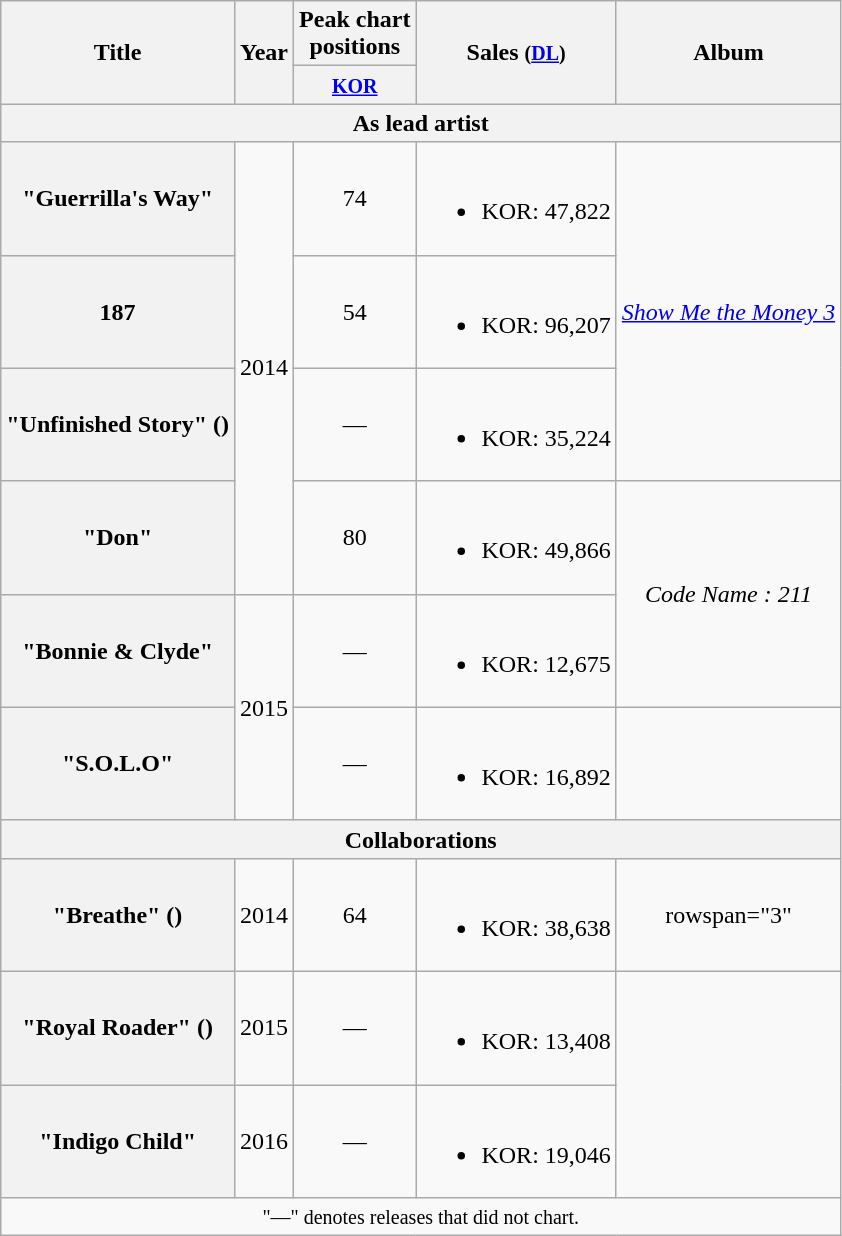<table class="wikitable plainrowheaders" style="text-align:center">
<tr>
<th scope="col" rowspan="2">Title</th>
<th scope="col" rowspan="2">Year</th>
<th scope="col" colspan="1">Peak chart <br> positions</th>
<th scope="col" rowspan="2">Sales <small>(<a href='#'>DL</a>)</small></th>
<th scope="col" rowspan="2">Album</th>
</tr>
<tr>
<th><small><a href='#'>KOR</a></small><br></th>
</tr>
<tr>
<th scope="col" colspan="5">As lead artist</th>
</tr>
<tr>
<th scope="row">"Guerrilla's Way"</th>
<td rowspan="4">2014</td>
<td>74</td>
<td><br><ul><li>KOR: 47,822</li></ul></td>
<td rowspan="3"><em><a href='#'>Show Me the Money 3</a></em></td>
</tr>
<tr>
<th scope="row">187<br></th>
<td>54</td>
<td><br><ul><li>KOR: 96,207</li></ul></td>
</tr>
<tr>
<th scope="row">"Unfinished Story" ()<br></th>
<td>—</td>
<td><br><ul><li>KOR: 35,224</li></ul></td>
</tr>
<tr>
<th scope="row">"Don"<br></th>
<td>80</td>
<td><br><ul><li>KOR: 49,866</li></ul></td>
<td rowspan="2"><em>Code Name : 211</em></td>
</tr>
<tr>
<th scope="row">"Bonnie & Clyde"<br></th>
<td rowspan="2">2015</td>
<td>—</td>
<td><br><ul><li>KOR: 12,675</li></ul></td>
</tr>
<tr>
<th scope="row">"S.O.L.O"<br></th>
<td>—</td>
<td><br><ul><li>KOR: 16,892</li></ul></td>
<td></td>
</tr>
<tr>
<th scope="col" colspan="5">Collaborations</th>
</tr>
<tr>
<th scope="row">"Breathe" ()<br></th>
<td>2014</td>
<td>64</td>
<td><br><ul><li>KOR: 38,638</li></ul></td>
<td>rowspan="3" </td>
</tr>
<tr>
<th scope="row">"Royal Roader" ()<br></th>
<td>2015</td>
<td>—</td>
<td><br><ul><li>KOR: 13,408</li></ul></td>
</tr>
<tr>
<th scope="row">"Indigo Child"<br></th>
<td>2016</td>
<td>—</td>
<td><br><ul><li>KOR: 19,046</li></ul></td>
</tr>
<tr>
<td colspan="5" align="center"><small>"—" denotes releases that did not chart.</small></td>
</tr>
</table>
